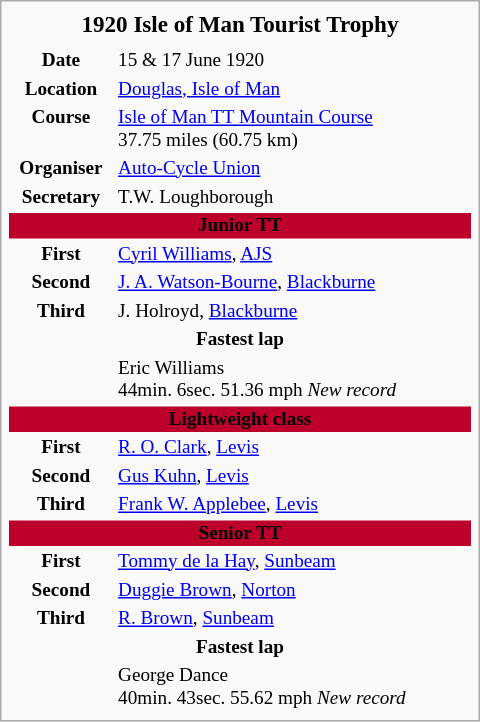<table class="infobox" style="width:25em; font-size:80%;">
<tr>
<th colspan="2"  style="background:; text-align:center;"><big><span>1920 Isle of Man Tourist Trophy</span></big></th>
</tr>
<tr>
<th colspan="2"></th>
</tr>
<tr>
<th>Date</th>
<td valign="top">15 & 17 June 1920</td>
</tr>
<tr>
<th>Location</th>
<td valign="top"><a href='#'>Douglas, Isle of Man</a></td>
</tr>
<tr>
<th>Course</th>
<td valign="top"><a href='#'>Isle of Man TT Mountain Course</a> <br>  37.75 miles (60.75 km)</td>
</tr>
<tr>
<th>Organiser</th>
<td valign="top"><a href='#'>Auto-Cycle Union</a></td>
</tr>
<tr>
<th>Secretary</th>
<td valign="top">T.W. Loughborough</td>
</tr>
<tr>
<th colspan="2"  style="background:#bd002b; text-align:center;"><span>Junior TT</span></th>
</tr>
<tr>
<th>First</th>
<td valign="top"><a href='#'>Cyril Williams</a>, <a href='#'>AJS</a></td>
</tr>
<tr>
<th>Second</th>
<td valign="top"><a href='#'>J. A. Watson-Bourne</a>, <a href='#'>Blackburne</a></td>
</tr>
<tr>
<th>Third</th>
<td valign="top">J. Holroyd, <a href='#'>Blackburne</a></td>
</tr>
<tr>
<th colspan="2"  style="background:#; text-align:center;"><span>Fastest lap</span></th>
</tr>
<tr>
<th></th>
<td valign="top">Eric Williams <br> 44min. 6sec. 51.36 mph <em>New record</em></td>
</tr>
<tr>
<th colspan="2"  style="background:#bd002b; text-align:center;"><span>Lightweight class</span></th>
</tr>
<tr>
<th>First</th>
<td valign="top"><a href='#'>R. O. Clark</a>, <a href='#'>Levis</a></td>
</tr>
<tr>
<th>Second</th>
<td valign="top"><a href='#'>Gus Kuhn</a>, <a href='#'>Levis</a></td>
</tr>
<tr>
<th>Third</th>
<td valign="top"><a href='#'>Frank W. Applebee</a>, <a href='#'>Levis</a></td>
</tr>
<tr>
<th colspan="2"  style="background:#bd002b; text-align:center;"><span>Senior TT</span></th>
</tr>
<tr>
<th>First</th>
<td valign="top"><a href='#'>Tommy de la Hay</a>, <a href='#'>Sunbeam</a></td>
</tr>
<tr>
<th>Second</th>
<td valign="top"><a href='#'>Duggie Brown</a>, <a href='#'>Norton</a></td>
</tr>
<tr>
<th>Third</th>
<td valign="top"><a href='#'>R. Brown</a>, <a href='#'>Sunbeam</a></td>
</tr>
<tr>
<th colspan="2"  style="background:#; text-align:center;"><span>Fastest lap</span></th>
</tr>
<tr>
<th></th>
<td valign="top">George Dance <br> 40min. 43sec. 55.62 mph <em>New record</em></td>
</tr>
<tr>
</tr>
</table>
